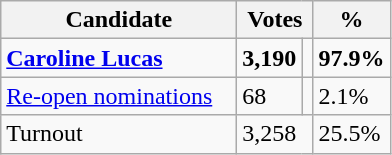<table class="wikitable">
<tr>
<th style="width:150px;">Candidate</th>
<th colspan="2">Votes</th>
<th>%</th>
</tr>
<tr>
<td><strong><a href='#'>Caroline Lucas</a></strong></td>
<td><strong>3,190</strong></td>
<td style="text-align:center;"></td>
<td><strong>97.9%</strong></td>
</tr>
<tr>
<td><a href='#'>Re-open nominations</a></td>
<td>68</td>
<td style="text-align:center;"></td>
<td>2.1%</td>
</tr>
<tr>
<td>Turnout</td>
<td colspan="2">3,258</td>
<td>25.5%</td>
</tr>
</table>
